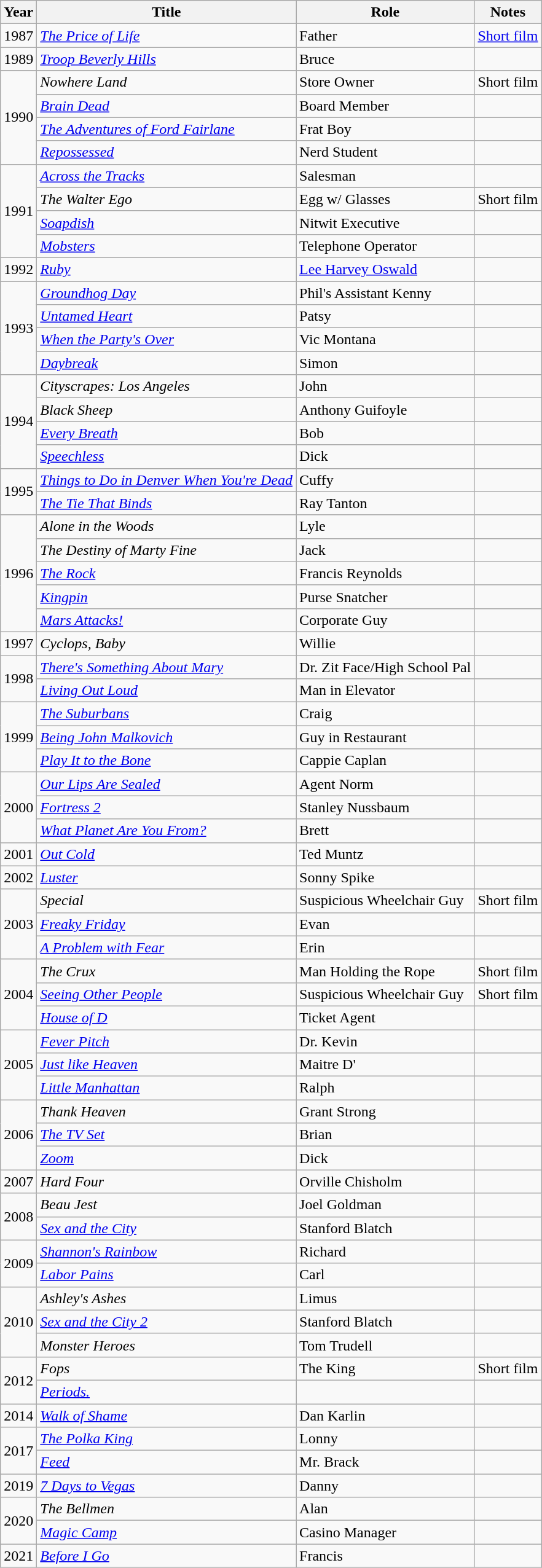<table class="wikitable sortable">
<tr>
<th>Year</th>
<th>Title</th>
<th>Role</th>
<th class="unsortable">Notes</th>
</tr>
<tr>
<td>1987</td>
<td><em><a href='#'>The Price of Life</a></em></td>
<td>Father</td>
<td><a href='#'>Short film</a></td>
</tr>
<tr>
<td>1989</td>
<td><em><a href='#'>Troop Beverly Hills</a></em></td>
<td>Bruce</td>
<td></td>
</tr>
<tr>
<td rowspan="4">1990</td>
<td><em>Nowhere Land</em></td>
<td>Store Owner</td>
<td>Short film</td>
</tr>
<tr>
<td><em><a href='#'>Brain Dead</a></em></td>
<td>Board Member</td>
<td></td>
</tr>
<tr>
<td><em><a href='#'>The Adventures of Ford Fairlane</a></em></td>
<td>Frat Boy</td>
<td></td>
</tr>
<tr>
<td><em><a href='#'>Repossessed</a></em></td>
<td>Nerd Student</td>
<td></td>
</tr>
<tr>
<td rowspan="4">1991</td>
<td><em><a href='#'>Across the Tracks</a></em></td>
<td>Salesman</td>
<td></td>
</tr>
<tr>
<td><em>The Walter Ego</em></td>
<td>Egg w/ Glasses</td>
<td>Short film</td>
</tr>
<tr>
<td><em><a href='#'>Soapdish</a></em></td>
<td>Nitwit Executive</td>
<td></td>
</tr>
<tr>
<td><em><a href='#'>Mobsters</a></em></td>
<td>Telephone Operator</td>
<td></td>
</tr>
<tr>
<td>1992</td>
<td><em><a href='#'>Ruby</a></em></td>
<td><a href='#'>Lee Harvey Oswald</a></td>
<td></td>
</tr>
<tr>
<td rowspan="4">1993</td>
<td><em><a href='#'>Groundhog Day</a></em></td>
<td>Phil's Assistant Kenny</td>
<td></td>
</tr>
<tr>
<td><em><a href='#'>Untamed Heart</a></em></td>
<td>Patsy</td>
<td></td>
</tr>
<tr>
<td><em><a href='#'>When the Party's Over</a></em></td>
<td>Vic Montana</td>
<td></td>
</tr>
<tr>
<td><em><a href='#'>Daybreak</a></em></td>
<td>Simon</td>
<td></td>
</tr>
<tr>
<td rowspan="4">1994</td>
<td><em>Cityscrapes: Los Angeles</em></td>
<td>John</td>
<td></td>
</tr>
<tr>
<td><em>Black Sheep</em></td>
<td>Anthony Guifoyle</td>
<td></td>
</tr>
<tr>
<td><em><a href='#'>Every Breath</a></em></td>
<td>Bob</td>
<td></td>
</tr>
<tr>
<td><em><a href='#'>Speechless</a></em></td>
<td>Dick</td>
<td></td>
</tr>
<tr>
<td rowspan="2">1995</td>
<td><em><a href='#'>Things to Do in Denver When You're Dead</a></em></td>
<td>Cuffy</td>
<td></td>
</tr>
<tr>
<td><em><a href='#'>The Tie That Binds</a></em></td>
<td>Ray Tanton</td>
<td></td>
</tr>
<tr>
<td rowspan="5">1996</td>
<td><em>Alone in the Woods</em></td>
<td>Lyle</td>
<td></td>
</tr>
<tr>
<td><em>The Destiny of Marty Fine</em></td>
<td>Jack</td>
<td></td>
</tr>
<tr>
<td><em><a href='#'>The Rock</a></em></td>
<td>Francis Reynolds</td>
<td></td>
</tr>
<tr>
<td><em><a href='#'>Kingpin</a></em></td>
<td>Purse Snatcher</td>
<td></td>
</tr>
<tr>
<td><em><a href='#'>Mars Attacks!</a></em></td>
<td>Corporate Guy</td>
<td></td>
</tr>
<tr>
<td>1997</td>
<td><em>Cyclops, Baby</em></td>
<td>Willie</td>
<td></td>
</tr>
<tr>
<td rowspan="2">1998</td>
<td><em><a href='#'>There's Something About Mary</a></em></td>
<td>Dr. Zit Face/High School Pal</td>
<td></td>
</tr>
<tr>
<td><em><a href='#'>Living Out Loud</a></em></td>
<td>Man in Elevator</td>
<td></td>
</tr>
<tr>
<td rowspan="3">1999</td>
<td><em><a href='#'>The Suburbans</a></em></td>
<td>Craig</td>
<td></td>
</tr>
<tr>
<td><em><a href='#'>Being John Malkovich</a></em></td>
<td>Guy in Restaurant</td>
<td></td>
</tr>
<tr>
<td><em><a href='#'>Play It to the Bone</a></em></td>
<td>Cappie Caplan</td>
<td></td>
</tr>
<tr>
<td rowspan="3">2000</td>
<td><em><a href='#'>Our Lips Are Sealed</a></em></td>
<td>Agent Norm</td>
<td></td>
</tr>
<tr>
<td><em><a href='#'>Fortress 2</a></em></td>
<td>Stanley Nussbaum</td>
<td></td>
</tr>
<tr>
<td><em><a href='#'>What Planet Are You From?</a></em></td>
<td>Brett</td>
<td></td>
</tr>
<tr>
<td>2001</td>
<td><em><a href='#'>Out Cold</a></em></td>
<td>Ted Muntz</td>
<td></td>
</tr>
<tr>
<td>2002</td>
<td><em><a href='#'>Luster</a></em></td>
<td>Sonny Spike</td>
<td></td>
</tr>
<tr>
<td rowspan="3">2003</td>
<td><em>Special</em></td>
<td>Suspicious Wheelchair Guy</td>
<td>Short film</td>
</tr>
<tr>
<td><em><a href='#'>Freaky Friday</a></em></td>
<td>Evan</td>
<td></td>
</tr>
<tr>
<td><em><a href='#'>A Problem with Fear</a></em></td>
<td>Erin</td>
<td></td>
</tr>
<tr>
<td rowspan="3">2004</td>
<td><em>The Crux</em></td>
<td>Man Holding the Rope</td>
<td>Short film</td>
</tr>
<tr>
<td><em><a href='#'>Seeing Other People</a></em></td>
<td>Suspicious Wheelchair Guy</td>
<td>Short film</td>
</tr>
<tr>
<td><em><a href='#'>House of D</a></em></td>
<td>Ticket Agent</td>
<td></td>
</tr>
<tr>
<td rowspan="3">2005</td>
<td><em><a href='#'>Fever Pitch</a></em></td>
<td>Dr. Kevin</td>
<td></td>
</tr>
<tr>
<td><em><a href='#'>Just like Heaven</a></em></td>
<td>Maitre D'</td>
<td></td>
</tr>
<tr>
<td><em><a href='#'>Little Manhattan</a></em></td>
<td>Ralph</td>
<td></td>
</tr>
<tr>
<td rowspan="3">2006</td>
<td><em>Thank Heaven</em></td>
<td>Grant Strong</td>
<td></td>
</tr>
<tr>
<td><em><a href='#'>The TV Set</a></em></td>
<td>Brian</td>
<td></td>
</tr>
<tr>
<td><em><a href='#'>Zoom</a></em></td>
<td>Dick</td>
<td></td>
</tr>
<tr>
<td>2007</td>
<td><em>Hard Four</em></td>
<td>Orville Chisholm</td>
<td></td>
</tr>
<tr>
<td rowspan="2">2008</td>
<td><em>Beau Jest</em></td>
<td>Joel Goldman</td>
<td></td>
</tr>
<tr>
<td><em><a href='#'>Sex and the City</a></em></td>
<td>Stanford Blatch</td>
<td></td>
</tr>
<tr>
<td rowspan="2">2009</td>
<td><em><a href='#'>Shannon's Rainbow</a></em></td>
<td>Richard</td>
<td></td>
</tr>
<tr>
<td><em><a href='#'>Labor Pains</a></em></td>
<td>Carl</td>
<td></td>
</tr>
<tr>
<td rowspan="3">2010</td>
<td><em>Ashley's Ashes</em></td>
<td>Limus</td>
<td></td>
</tr>
<tr>
<td><em><a href='#'>Sex and the City 2</a></em></td>
<td>Stanford Blatch</td>
<td></td>
</tr>
<tr>
<td><em>Monster Heroes</em></td>
<td>Tom Trudell</td>
<td></td>
</tr>
<tr>
<td rowspan="2">2012</td>
<td><em>Fops</em></td>
<td>The King</td>
<td>Short film</td>
</tr>
<tr>
<td><em><a href='#'>Periods.</a></em></td>
<td></td>
<td></td>
</tr>
<tr>
<td>2014</td>
<td><em><a href='#'>Walk of Shame</a></em></td>
<td>Dan Karlin</td>
<td></td>
</tr>
<tr>
<td rowspan="2">2017</td>
<td><em><a href='#'>The Polka King</a></em></td>
<td>Lonny</td>
<td></td>
</tr>
<tr>
<td><em><a href='#'>Feed</a></em></td>
<td>Mr. Brack</td>
<td></td>
</tr>
<tr>
<td>2019</td>
<td><em><a href='#'>7 Days to Vegas</a></em></td>
<td>Danny</td>
<td></td>
</tr>
<tr>
<td rowspan="2">2020</td>
<td><em>The Bellmen</em></td>
<td>Alan</td>
<td></td>
</tr>
<tr>
<td><em><a href='#'>Magic Camp</a></em></td>
<td>Casino Manager</td>
<td></td>
</tr>
<tr>
<td>2021</td>
<td><em><a href='#'>Before I Go</a></em></td>
<td>Francis</td>
<td></td>
</tr>
</table>
